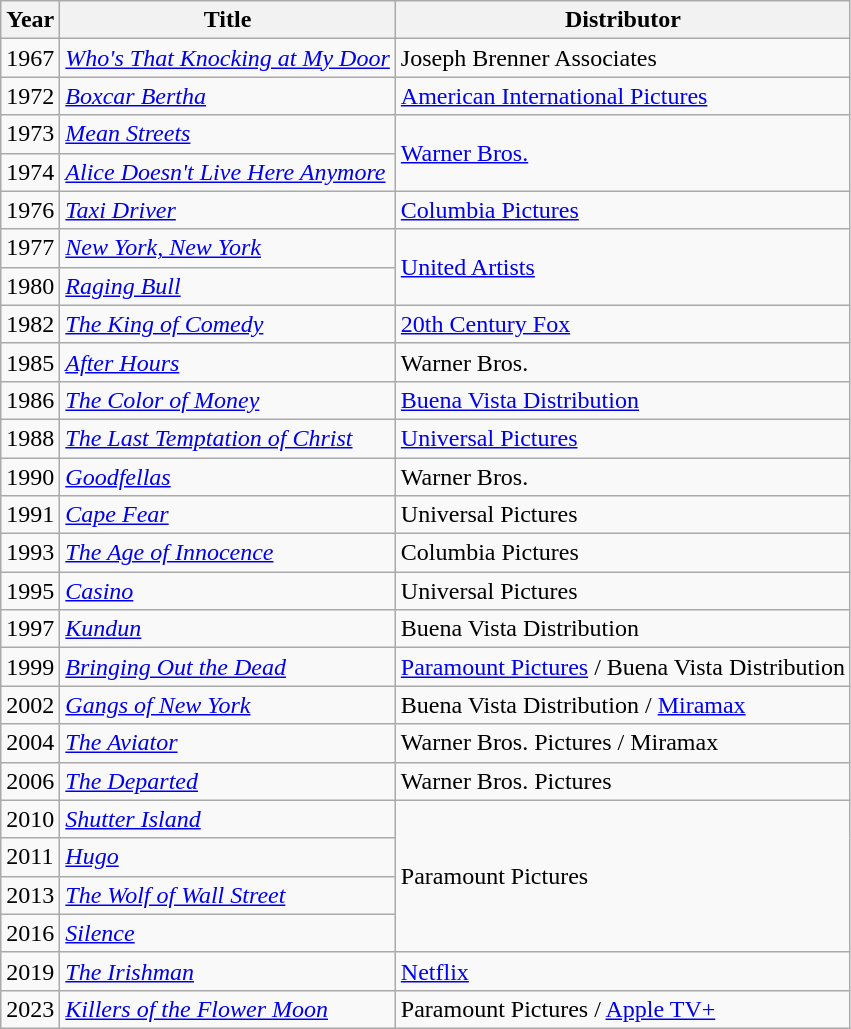<table class="wikitable">
<tr>
<th>Year</th>
<th>Title</th>
<th>Distributor</th>
</tr>
<tr>
<td>1967</td>
<td><em><a href='#'>Who's That Knocking at My Door</a></em></td>
<td>Joseph Brenner Associates</td>
</tr>
<tr>
<td>1972</td>
<td><em><a href='#'>Boxcar Bertha</a></em></td>
<td><a href='#'>American International Pictures</a></td>
</tr>
<tr>
<td>1973</td>
<td><em><a href='#'>Mean Streets</a></em></td>
<td rowspan=2><a href='#'>Warner Bros.</a></td>
</tr>
<tr>
<td>1974</td>
<td><em><a href='#'>Alice Doesn't Live Here Anymore</a></em></td>
</tr>
<tr>
<td>1976</td>
<td><em><a href='#'>Taxi Driver</a></em></td>
<td><a href='#'>Columbia Pictures</a></td>
</tr>
<tr>
<td>1977</td>
<td><em><a href='#'>New York, New York</a></em></td>
<td rowspan=2><a href='#'>United Artists</a></td>
</tr>
<tr>
<td>1980</td>
<td><em><a href='#'>Raging Bull</a></em></td>
</tr>
<tr>
<td>1982</td>
<td><em><a href='#'>The King of Comedy</a></em></td>
<td><a href='#'>20th Century Fox</a></td>
</tr>
<tr>
<td>1985</td>
<td><em><a href='#'>After Hours</a></em></td>
<td>Warner Bros.</td>
</tr>
<tr>
<td>1986</td>
<td><em><a href='#'>The Color of Money</a></em></td>
<td><a href='#'>Buena Vista Distribution</a></td>
</tr>
<tr>
<td>1988</td>
<td><em><a href='#'>The Last Temptation of Christ</a></em></td>
<td><a href='#'>Universal Pictures</a></td>
</tr>
<tr>
<td>1990</td>
<td><em><a href='#'>Goodfellas</a></em></td>
<td>Warner Bros.</td>
</tr>
<tr>
<td>1991</td>
<td><em><a href='#'>Cape Fear</a></em></td>
<td>Universal Pictures</td>
</tr>
<tr>
<td>1993</td>
<td><em><a href='#'>The Age of Innocence</a></em></td>
<td>Columbia Pictures</td>
</tr>
<tr>
<td>1995</td>
<td><em><a href='#'>Casino</a></em></td>
<td>Universal Pictures</td>
</tr>
<tr>
<td>1997</td>
<td><em><a href='#'>Kundun</a></em></td>
<td>Buena Vista Distribution</td>
</tr>
<tr>
<td>1999</td>
<td><em><a href='#'>Bringing Out the Dead</a></em></td>
<td><a href='#'>Paramount Pictures</a> / Buena Vista Distribution</td>
</tr>
<tr>
<td>2002</td>
<td><em><a href='#'>Gangs of New York</a></em></td>
<td>Buena Vista Distribution / <a href='#'>Miramax</a></td>
</tr>
<tr>
<td>2004</td>
<td><em><a href='#'>The Aviator</a></em></td>
<td>Warner Bros. Pictures / Miramax</td>
</tr>
<tr>
<td>2006</td>
<td><em><a href='#'>The Departed</a></em></td>
<td>Warner Bros. Pictures</td>
</tr>
<tr>
<td>2010</td>
<td><em><a href='#'>Shutter Island</a></em></td>
<td rowspan=4>Paramount Pictures</td>
</tr>
<tr>
<td>2011</td>
<td><em><a href='#'>Hugo</a></em></td>
</tr>
<tr>
<td>2013</td>
<td><em><a href='#'>The Wolf of Wall Street</a></em></td>
</tr>
<tr>
<td>2016</td>
<td><em><a href='#'>Silence</a></em></td>
</tr>
<tr>
<td>2019</td>
<td><em><a href='#'>The Irishman</a></em></td>
<td><a href='#'>Netflix</a></td>
</tr>
<tr>
<td>2023</td>
<td><em><a href='#'>Killers of the Flower Moon</a></em></td>
<td>Paramount Pictures / <a href='#'>Apple TV+</a></td>
</tr>
</table>
